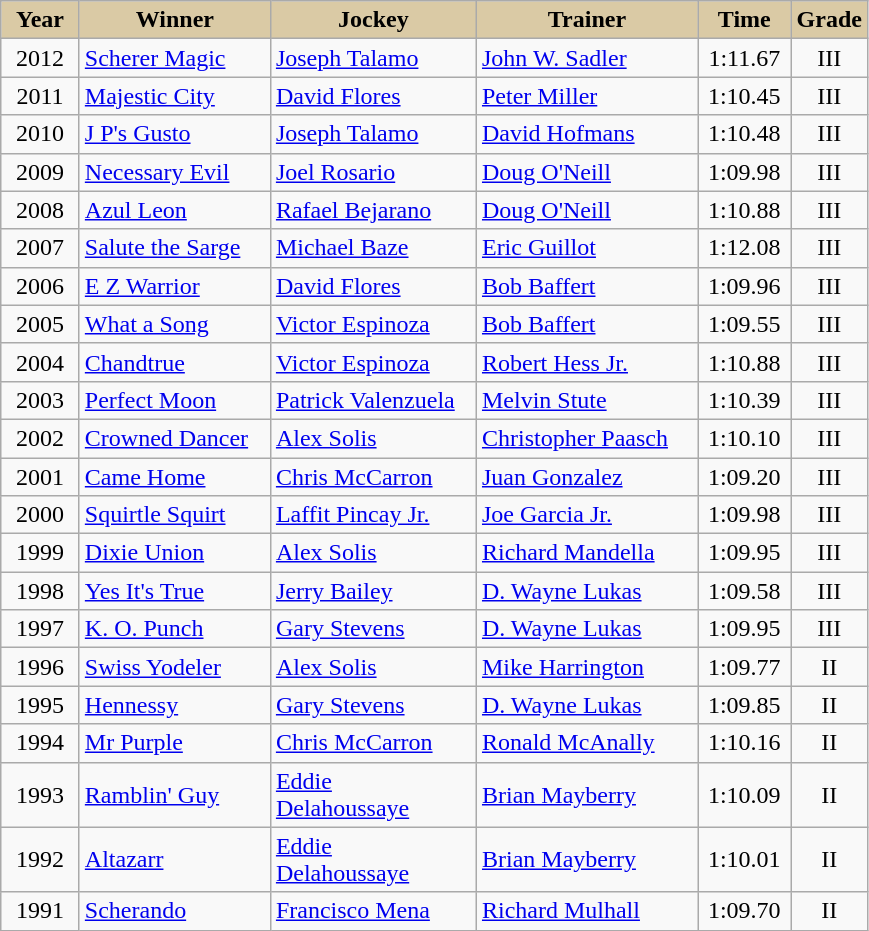<table class="wikitable sortable">
<tr>
<th style="background-color:#DACAA5; width:45px">Year<br></th>
<th style="background-color:#DACAA5; width:120px">Winner<br></th>
<th style="background-color:#DACAA5; width:130px">Jockey<br></th>
<th style="background-color:#DACAA5; width:140px">Trainer<br></th>
<th style="background-color:#DACAA5; width:55px">Time <br></th>
<th style="background-color:#DACAA5; width:35px">Grade<br></th>
</tr>
<tr>
<td align=center>2012</td>
<td><a href='#'>Scherer Magic</a></td>
<td><a href='#'>Joseph Talamo</a></td>
<td><a href='#'>John W. Sadler</a></td>
<td align=center>1:11.67</td>
<td align=center>III</td>
</tr>
<tr>
<td align=center>2011</td>
<td><a href='#'>Majestic City</a></td>
<td><a href='#'>David Flores</a></td>
<td><a href='#'>Peter Miller</a></td>
<td align=center>1:10.45</td>
<td align=center>III</td>
</tr>
<tr>
<td align=center>2010</td>
<td><a href='#'>J P's Gusto</a></td>
<td><a href='#'>Joseph Talamo</a></td>
<td><a href='#'>David Hofmans</a></td>
<td align=center>1:10.48</td>
<td align=center>III</td>
</tr>
<tr>
<td align=center>2009</td>
<td><a href='#'>Necessary Evil</a></td>
<td><a href='#'>Joel Rosario</a></td>
<td><a href='#'>Doug O'Neill</a></td>
<td align=center>1:09.98</td>
<td align=center>III</td>
</tr>
<tr>
<td align=center>2008</td>
<td><a href='#'>Azul Leon</a></td>
<td><a href='#'>Rafael Bejarano</a></td>
<td><a href='#'>Doug O'Neill</a></td>
<td align=center>1:10.88</td>
<td align=center>III</td>
</tr>
<tr>
<td align=center>2007</td>
<td><a href='#'>Salute the Sarge</a></td>
<td><a href='#'>Michael Baze</a></td>
<td><a href='#'>Eric Guillot</a></td>
<td align=center>1:12.08</td>
<td align=center>III</td>
</tr>
<tr>
<td align=center>2006</td>
<td><a href='#'>E Z Warrior</a></td>
<td><a href='#'>David Flores</a></td>
<td><a href='#'>Bob Baffert</a></td>
<td align=center>1:09.96</td>
<td align=center>III</td>
</tr>
<tr>
<td align=center>2005</td>
<td><a href='#'>What a Song</a></td>
<td><a href='#'>Victor Espinoza</a></td>
<td><a href='#'>Bob Baffert</a></td>
<td align=center>1:09.55</td>
<td align=center>III</td>
</tr>
<tr>
<td align=center>2004</td>
<td><a href='#'>Chandtrue</a></td>
<td><a href='#'>Victor Espinoza</a></td>
<td><a href='#'>Robert Hess Jr.</a></td>
<td align=center>1:10.88</td>
<td align=center>III</td>
</tr>
<tr>
<td align=center>2003</td>
<td><a href='#'>Perfect Moon</a></td>
<td><a href='#'>Patrick Valenzuela</a></td>
<td><a href='#'>Melvin Stute</a></td>
<td align=center>1:10.39</td>
<td align=center>III</td>
</tr>
<tr>
<td align=center>2002</td>
<td><a href='#'>Crowned Dancer</a></td>
<td><a href='#'>Alex Solis</a></td>
<td><a href='#'>Christopher Paasch</a></td>
<td align=center>1:10.10</td>
<td align=center>III</td>
</tr>
<tr>
<td align=center>2001</td>
<td><a href='#'>Came Home</a></td>
<td><a href='#'>Chris McCarron</a></td>
<td><a href='#'>Juan Gonzalez</a></td>
<td align=center>1:09.20</td>
<td align=center>III</td>
</tr>
<tr>
<td align=center>2000</td>
<td><a href='#'>Squirtle Squirt</a></td>
<td><a href='#'>Laffit Pincay Jr.</a></td>
<td><a href='#'>Joe Garcia Jr.</a></td>
<td align=center>1:09.98</td>
<td align=center>III</td>
</tr>
<tr>
<td align=center>1999</td>
<td><a href='#'>Dixie Union</a></td>
<td><a href='#'>Alex Solis</a></td>
<td><a href='#'>Richard Mandella</a></td>
<td align=center>1:09.95</td>
<td align=center>III</td>
</tr>
<tr>
<td align=center>1998</td>
<td><a href='#'>Yes It's True</a></td>
<td><a href='#'>Jerry Bailey</a></td>
<td><a href='#'>D. Wayne Lukas</a></td>
<td align=center>1:09.58</td>
<td align=center>III</td>
</tr>
<tr>
<td align=center>1997</td>
<td><a href='#'>K. O. Punch</a></td>
<td><a href='#'>Gary Stevens</a></td>
<td><a href='#'>D. Wayne Lukas</a></td>
<td align=center>1:09.95</td>
<td align=center>III</td>
</tr>
<tr>
<td align=center>1996</td>
<td><a href='#'>Swiss Yodeler</a></td>
<td><a href='#'>Alex Solis</a></td>
<td><a href='#'>Mike Harrington</a></td>
<td align=center>1:09.77</td>
<td align=center>II</td>
</tr>
<tr>
<td align=center>1995</td>
<td><a href='#'>Hennessy</a></td>
<td><a href='#'>Gary Stevens</a></td>
<td><a href='#'>D. Wayne Lukas</a></td>
<td align=center>1:09.85</td>
<td align=center>II</td>
</tr>
<tr>
<td align=center>1994</td>
<td><a href='#'>Mr Purple</a></td>
<td><a href='#'>Chris McCarron</a></td>
<td><a href='#'>Ronald McAnally</a></td>
<td align=center>1:10.16</td>
<td align=center>II</td>
</tr>
<tr>
<td align=center>1993</td>
<td><a href='#'>Ramblin' Guy</a></td>
<td><a href='#'>Eddie Delahoussaye</a></td>
<td><a href='#'>Brian Mayberry</a></td>
<td align=center>1:10.09</td>
<td align=center>II</td>
</tr>
<tr>
<td align=center>1992</td>
<td><a href='#'>Altazarr</a></td>
<td><a href='#'>Eddie Delahoussaye</a></td>
<td><a href='#'>Brian Mayberry</a></td>
<td align=center>1:10.01</td>
<td align=center>II</td>
</tr>
<tr>
<td align=center>1991</td>
<td><a href='#'>Scherando</a></td>
<td><a href='#'>Francisco Mena</a></td>
<td><a href='#'>Richard Mulhall</a></td>
<td align=center>1:09.70</td>
<td align=center>II</td>
</tr>
</table>
